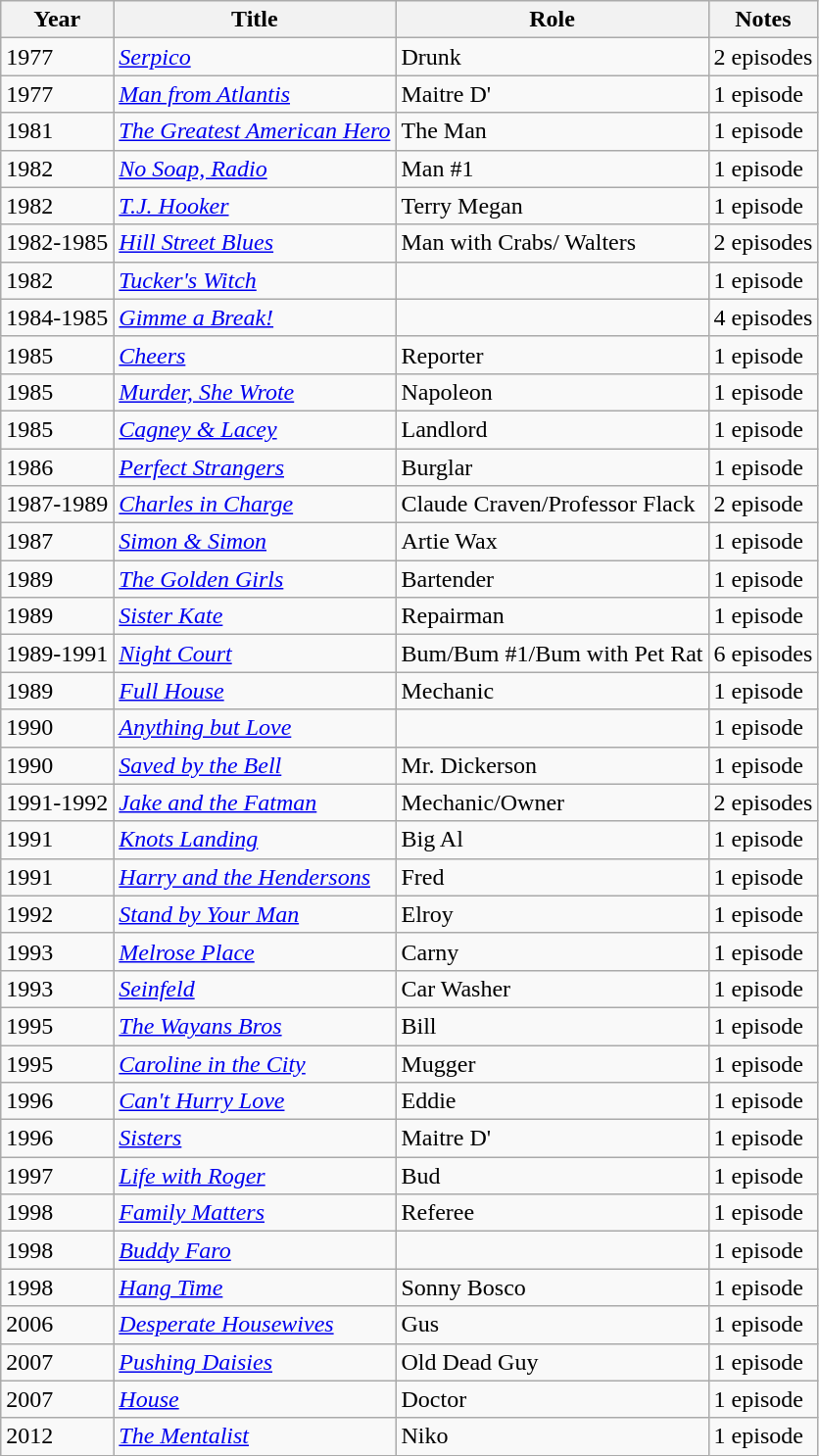<table class="wikitable">
<tr>
<th>Year</th>
<th>Title</th>
<th>Role</th>
<th>Notes</th>
</tr>
<tr>
<td>1977</td>
<td><em><a href='#'>Serpico</a></em></td>
<td>Drunk</td>
<td>2 episodes</td>
</tr>
<tr>
<td>1977</td>
<td><em><a href='#'>Man from Atlantis</a></em></td>
<td>Maitre D'</td>
<td>1 episode</td>
</tr>
<tr>
<td>1981</td>
<td><em><a href='#'>The Greatest American Hero</a></em></td>
<td>The Man</td>
<td>1 episode</td>
</tr>
<tr>
<td>1982</td>
<td><em><a href='#'>No Soap, Radio</a></em></td>
<td>Man #1</td>
<td>1 episode</td>
</tr>
<tr>
<td>1982</td>
<td><em><a href='#'>T.J. Hooker</a></em></td>
<td>Terry Megan</td>
<td>1 episode</td>
</tr>
<tr>
<td>1982-1985</td>
<td><em><a href='#'>Hill Street Blues</a></em></td>
<td>Man with Crabs/ Walters</td>
<td>2 episodes</td>
</tr>
<tr>
<td>1982</td>
<td><em><a href='#'>Tucker's Witch</a></em></td>
<td></td>
<td>1 episode</td>
</tr>
<tr>
<td>1984-1985</td>
<td><em><a href='#'>Gimme a Break!</a></em></td>
<td></td>
<td>4 episodes</td>
</tr>
<tr>
<td>1985</td>
<td><em><a href='#'>Cheers</a></em></td>
<td>Reporter</td>
<td>1 episode</td>
</tr>
<tr>
<td>1985</td>
<td><em><a href='#'>Murder, She Wrote</a></em></td>
<td>Napoleon</td>
<td>1 episode</td>
</tr>
<tr>
<td>1985</td>
<td><em><a href='#'>Cagney & Lacey</a></em></td>
<td>Landlord</td>
<td>1 episode</td>
</tr>
<tr>
<td>1986</td>
<td><em><a href='#'>Perfect Strangers</a></em></td>
<td>Burglar</td>
<td>1 episode</td>
</tr>
<tr>
<td>1987-1989</td>
<td><em><a href='#'>Charles in Charge</a></em></td>
<td>Claude Craven/Professor Flack</td>
<td>2 episode</td>
</tr>
<tr>
<td>1987</td>
<td><em><a href='#'>Simon & Simon</a></em></td>
<td>Artie Wax</td>
<td>1 episode</td>
</tr>
<tr>
<td>1989</td>
<td><em><a href='#'>The Golden Girls</a></em></td>
<td>Bartender</td>
<td>1 episode</td>
</tr>
<tr>
<td>1989</td>
<td><em><a href='#'>Sister Kate</a></em></td>
<td>Repairman</td>
<td>1 episode</td>
</tr>
<tr>
<td>1989-1991</td>
<td><em><a href='#'>Night Court</a></em></td>
<td>Bum/Bum #1/Bum with Pet Rat</td>
<td>6 episodes</td>
</tr>
<tr>
<td>1989</td>
<td><em><a href='#'>Full House</a></em></td>
<td>Mechanic</td>
<td>1 episode</td>
</tr>
<tr>
<td>1990</td>
<td><em><a href='#'>Anything but Love</a></em></td>
<td></td>
<td>1 episode</td>
</tr>
<tr>
<td>1990</td>
<td><em><a href='#'>Saved by the Bell</a></em></td>
<td>Mr. Dickerson</td>
<td>1 episode</td>
</tr>
<tr>
<td>1991-1992</td>
<td><em><a href='#'>Jake and the Fatman</a></em></td>
<td>Mechanic/Owner</td>
<td>2 episodes</td>
</tr>
<tr>
<td>1991</td>
<td><em><a href='#'>Knots Landing</a></em></td>
<td>Big Al</td>
<td>1 episode</td>
</tr>
<tr>
<td>1991</td>
<td><em><a href='#'>Harry and the Hendersons</a></em></td>
<td>Fred</td>
<td>1 episode</td>
</tr>
<tr>
<td>1992</td>
<td><em><a href='#'>Stand by Your Man</a></em></td>
<td>Elroy</td>
<td>1 episode</td>
</tr>
<tr>
<td>1993</td>
<td><em><a href='#'>Melrose Place</a></em></td>
<td>Carny</td>
<td>1 episode</td>
</tr>
<tr>
<td>1993</td>
<td><em><a href='#'>Seinfeld</a></em></td>
<td>Car Washer</td>
<td>1 episode</td>
</tr>
<tr>
<td>1995</td>
<td><em><a href='#'>The Wayans Bros</a></em></td>
<td>Bill</td>
<td>1 episode</td>
</tr>
<tr>
<td>1995</td>
<td><em><a href='#'>Caroline in the City</a></em></td>
<td>Mugger</td>
<td>1 episode</td>
</tr>
<tr>
<td>1996</td>
<td><em><a href='#'>Can't Hurry Love</a></em></td>
<td>Eddie</td>
<td>1 episode</td>
</tr>
<tr>
<td>1996</td>
<td><em><a href='#'>Sisters</a></em></td>
<td>Maitre D'</td>
<td>1 episode</td>
</tr>
<tr>
<td>1997</td>
<td><em><a href='#'>Life with Roger</a></em></td>
<td>Bud</td>
<td>1 episode</td>
</tr>
<tr>
<td>1998</td>
<td><em><a href='#'>Family Matters</a></em></td>
<td>Referee</td>
<td>1 episode</td>
</tr>
<tr>
<td>1998</td>
<td><em><a href='#'>Buddy Faro</a></em></td>
<td></td>
<td>1 episode</td>
</tr>
<tr>
<td>1998</td>
<td><em><a href='#'>Hang Time</a></em></td>
<td>Sonny Bosco</td>
<td>1 episode</td>
</tr>
<tr>
<td>2006</td>
<td><em><a href='#'>Desperate Housewives</a></em></td>
<td>Gus</td>
<td>1 episode</td>
</tr>
<tr>
<td>2007</td>
<td><em><a href='#'>Pushing Daisies</a></em></td>
<td>Old Dead Guy</td>
<td>1 episode</td>
</tr>
<tr>
<td>2007</td>
<td><em><a href='#'>House</a></em></td>
<td>Doctor</td>
<td>1 episode</td>
</tr>
<tr>
<td>2012</td>
<td><em><a href='#'>The Mentalist</a></em></td>
<td>Niko</td>
<td>1 episode</td>
</tr>
</table>
